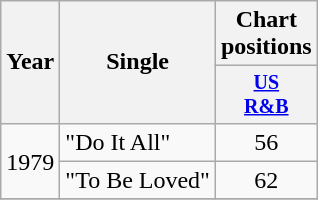<table class="wikitable" style="text-align:center;">
<tr>
<th rowspan="2">Year</th>
<th rowspan="2">Single</th>
<th colspan="3">Chart positions</th>
</tr>
<tr style="font-size:smaller;">
<th width="40"><a href='#'>US<br>R&B</a></th>
</tr>
<tr>
<td rowspan="2">1979</td>
<td align="left">"Do It All"</td>
<td>56</td>
</tr>
<tr>
<td align="left">"To Be Loved"</td>
<td>62</td>
</tr>
<tr>
</tr>
</table>
